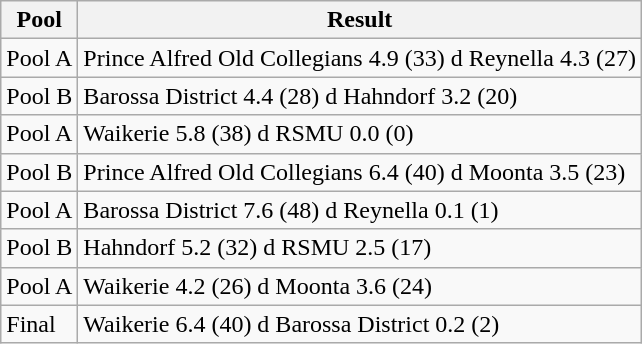<table class="wikitable">
<tr>
<th>Pool</th>
<th>Result</th>
</tr>
<tr>
<td>Pool A</td>
<td>Prince Alfred Old Collegians 4.9 (33) d Reynella 4.3 (27)</td>
</tr>
<tr>
<td>Pool B</td>
<td>Barossa District 4.4 (28) d Hahndorf 3.2 (20)</td>
</tr>
<tr>
<td>Pool A</td>
<td>Waikerie 5.8 (38) d RSMU 0.0 (0)</td>
</tr>
<tr>
<td>Pool B</td>
<td>Prince Alfred Old Collegians 6.4 (40) d Moonta 3.5 (23)</td>
</tr>
<tr>
<td>Pool A</td>
<td>Barossa District 7.6 (48) d Reynella 0.1 (1)</td>
</tr>
<tr>
<td>Pool B</td>
<td>Hahndorf 5.2 (32) d RSMU 2.5 (17)</td>
</tr>
<tr>
<td>Pool A</td>
<td>Waikerie 4.2 (26) d Moonta 3.6 (24)</td>
</tr>
<tr>
<td>Final</td>
<td>Waikerie 6.4 (40) d Barossa District 0.2 (2)</td>
</tr>
</table>
